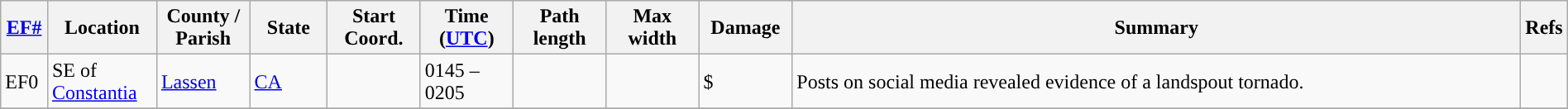<table class="wikitable sortable" style="width:100%;">
<tr>
<th scope="col" width="3%" align="center"><a href='#'>EF#</a></th>
<th scope="col" width="7%" align="center" class="unsortable">Location</th>
<th scope="col" width="6%" align="center" class="unsortable">County / Parish</th>
<th scope="col" width="5%" align="center">State</th>
<th scope="col" width="6%" align="center">Start Coord.</th>
<th scope="col" width="6%" align="center">Time (<a href='#'>UTC</a>)</th>
<th scope="col" width="6%" align="center">Path length</th>
<th scope="col" width="6%" align="center">Max width</th>
<th scope="col" width="6%" align="center">Damage</th>
<th scope="col" width="48%" class="unsortable" align="center">Summary</th>
<th scope="col" width="48%" class="unsortable" align="center">Refs</th>
</tr>
<tr>
<td>EF0</td>
<td>SE of <a href='#'>Constantia</a></td>
<td><a href='#'>Lassen</a></td>
<td><a href='#'>CA</a></td>
<td></td>
<td>0145 – 0205</td>
<td></td>
<td></td>
<td>$</td>
<td>Posts on social media revealed evidence of a landspout tornado.</td>
<td></td>
</tr>
<tr>
</tr>
</table>
